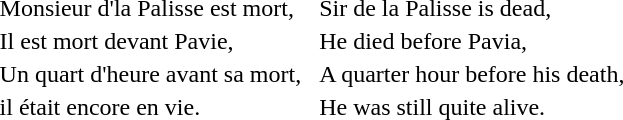<table style="margin:1em auto;">
<tr>
<td>Monsieur d'la Palisse est mort,</td>
<td>Sir de la Palisse is dead,</td>
</tr>
<tr>
<td>Il est mort devant Pavie,</td>
<td>He died before Pavia,</td>
</tr>
<tr>
<td>Un quart d'heure avant sa mort,  </td>
<td>A quarter hour before his death,</td>
</tr>
<tr>
<td>il était encore en vie.</td>
<td>He was still quite alive.</td>
</tr>
</table>
